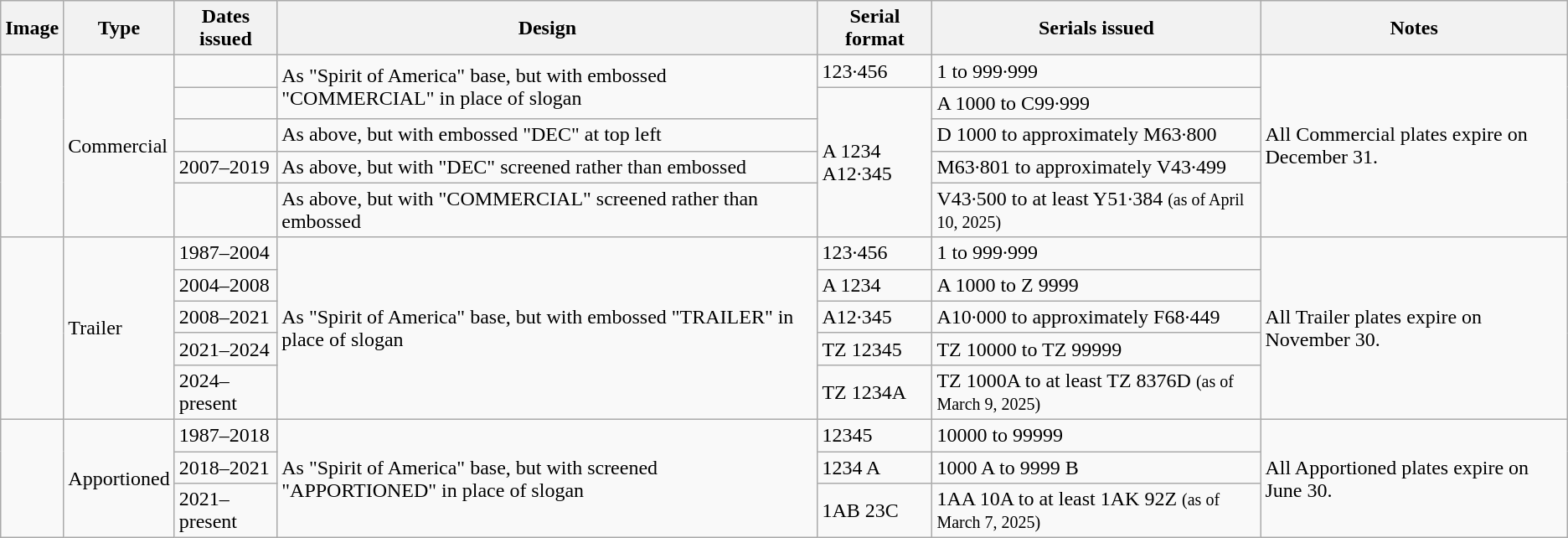<table class="wikitable">
<tr>
<th>Image</th>
<th>Type</th>
<th>Dates issued</th>
<th>Design</th>
<th>Serial format</th>
<th>Serials issued</th>
<th>Notes</th>
</tr>
<tr>
<td rowspan="5"></td>
<td rowspan="5">Commercial</td>
<td></td>
<td rowspan="2">As "Spirit of America" base, but with embossed "COMMERCIAL" in place of slogan</td>
<td>123·456</td>
<td>1 to 999·999</td>
<td rowspan="5">All Commercial plates expire on December 31.</td>
</tr>
<tr>
<td></td>
<td rowspan="4">A 1234<br>A12·345</td>
<td>A 1000 to C99·999</td>
</tr>
<tr>
<td></td>
<td>As above, but with embossed "DEC" at top left</td>
<td>D 1000 to approximately M63·800</td>
</tr>
<tr>
<td>2007–2019</td>
<td>As above, but with "DEC" screened rather than embossed</td>
<td>M63·801 to approximately V43·499</td>
</tr>
<tr>
<td></td>
<td>As above, but with "COMMERCIAL" screened rather than embossed</td>
<td>V43·500 to at least Y51·384 <small>(as of April 10, 2025)</small></td>
</tr>
<tr>
<td rowspan="5"></td>
<td rowspan="5">Trailer</td>
<td>1987–2004</td>
<td rowspan="5">As "Spirit of America" base, but with embossed "TRAILER" in place of slogan</td>
<td>123·456</td>
<td>1 to 999·999</td>
<td rowspan="5">All Trailer plates expire on November 30.</td>
</tr>
<tr>
<td>2004–2008</td>
<td>A 1234</td>
<td>A 1000 to Z 9999</td>
</tr>
<tr>
<td>2008–2021</td>
<td>A12·345</td>
<td>A10·000 to approximately F68·449</td>
</tr>
<tr>
<td>2021–2024</td>
<td>TZ 12345</td>
<td>TZ 10000 to TZ 99999</td>
</tr>
<tr>
<td>2024–present</td>
<td>TZ 1234A</td>
<td>TZ 1000A to at least TZ 8376D <small>(as of March 9, 2025)</small></td>
</tr>
<tr>
<td rowspan="3"></td>
<td rowspan="3">Apportioned</td>
<td>1987–2018</td>
<td rowspan="3">As "Spirit of America" base, but with screened "APPORTIONED" in place of slogan</td>
<td>12345</td>
<td>10000 to 99999</td>
<td rowspan="3">All Apportioned plates expire on June 30.</td>
</tr>
<tr>
<td>2018–2021</td>
<td>1234 A</td>
<td>1000 A to 9999 B</td>
</tr>
<tr>
<td>2021–present</td>
<td>1AB 23C</td>
<td>1AA 10A to at least 1AK 92Z <small>(as of March 7, 2025)</small></td>
</tr>
</table>
